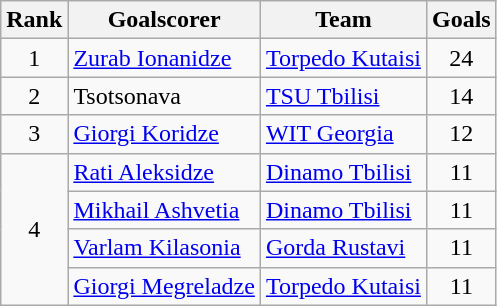<table class="wikitable">
<tr>
<th>Rank</th>
<th>Goalscorer</th>
<th>Team</th>
<th>Goals</th>
</tr>
<tr>
<td align="center">1</td>
<td> <a href='#'>Zurab Ionanidze</a></td>
<td><a href='#'>Torpedo Kutaisi</a></td>
<td align="center">24</td>
</tr>
<tr>
<td align="center">2</td>
<td> Tsotsonava</td>
<td><a href='#'>TSU Tbilisi</a></td>
<td align="center">14</td>
</tr>
<tr>
<td align="center">3</td>
<td> <a href='#'>Giorgi Koridze</a></td>
<td><a href='#'>WIT Georgia</a></td>
<td align="center">12</td>
</tr>
<tr>
<td rowspan=4 align="center">4</td>
<td> <a href='#'>Rati Aleksidze</a></td>
<td><a href='#'>Dinamo Tbilisi</a></td>
<td align="center">11</td>
</tr>
<tr>
<td> <a href='#'>Mikhail Ashvetia</a></td>
<td><a href='#'>Dinamo Tbilisi</a></td>
<td align="center">11</td>
</tr>
<tr>
<td> <a href='#'>Varlam Kilasonia</a></td>
<td><a href='#'>Gorda Rustavi</a></td>
<td align="center">11</td>
</tr>
<tr>
<td> <a href='#'>Giorgi Megreladze</a></td>
<td><a href='#'>Torpedo Kutaisi</a></td>
<td align="center">11</td>
</tr>
</table>
